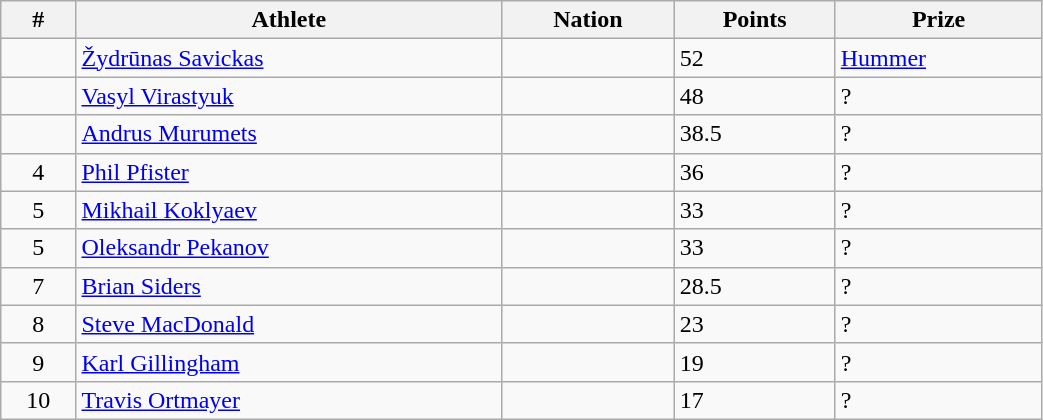<table class="wikitable" style="display: inline-table;width: 55%;">
<tr>
<th scope="col">#</th>
<th scope="col">Athlete</th>
<th scope="col">Nation</th>
<th scope="col">Points</th>
<th scope="col">Prize</th>
</tr>
<tr>
<td align="center"></td>
<td><a href='#'>Žydrūnas Savickas</a></td>
<td></td>
<td>52</td>
<td><a href='#'>Hummer</a></td>
</tr>
<tr>
<td align="center"></td>
<td><a href='#'>Vasyl Virastyuk</a></td>
<td></td>
<td>48</td>
<td>?</td>
</tr>
<tr>
<td align="center"></td>
<td><a href='#'>Andrus Murumets</a></td>
<td></td>
<td>38.5</td>
<td>?</td>
</tr>
<tr>
<td align="center">4</td>
<td><a href='#'>Phil Pfister</a></td>
<td></td>
<td>36</td>
<td>?</td>
</tr>
<tr>
<td align="center">5</td>
<td><a href='#'>Mikhail Koklyaev</a></td>
<td></td>
<td>33</td>
<td>?</td>
</tr>
<tr>
<td align="center">5</td>
<td><a href='#'>Oleksandr Pekanov</a></td>
<td></td>
<td>33</td>
<td>?</td>
</tr>
<tr>
<td align="center">7</td>
<td><a href='#'>Brian Siders</a></td>
<td></td>
<td>28.5</td>
<td>?</td>
</tr>
<tr>
<td align="center">8</td>
<td><a href='#'>Steve MacDonald</a></td>
<td></td>
<td>23</td>
<td>?</td>
</tr>
<tr>
<td align="center">9</td>
<td><a href='#'>Karl Gillingham</a></td>
<td></td>
<td>19</td>
<td>?</td>
</tr>
<tr>
<td align="center">10</td>
<td><a href='#'>Travis Ortmayer</a></td>
<td></td>
<td>17</td>
<td>?</td>
</tr>
</table>
